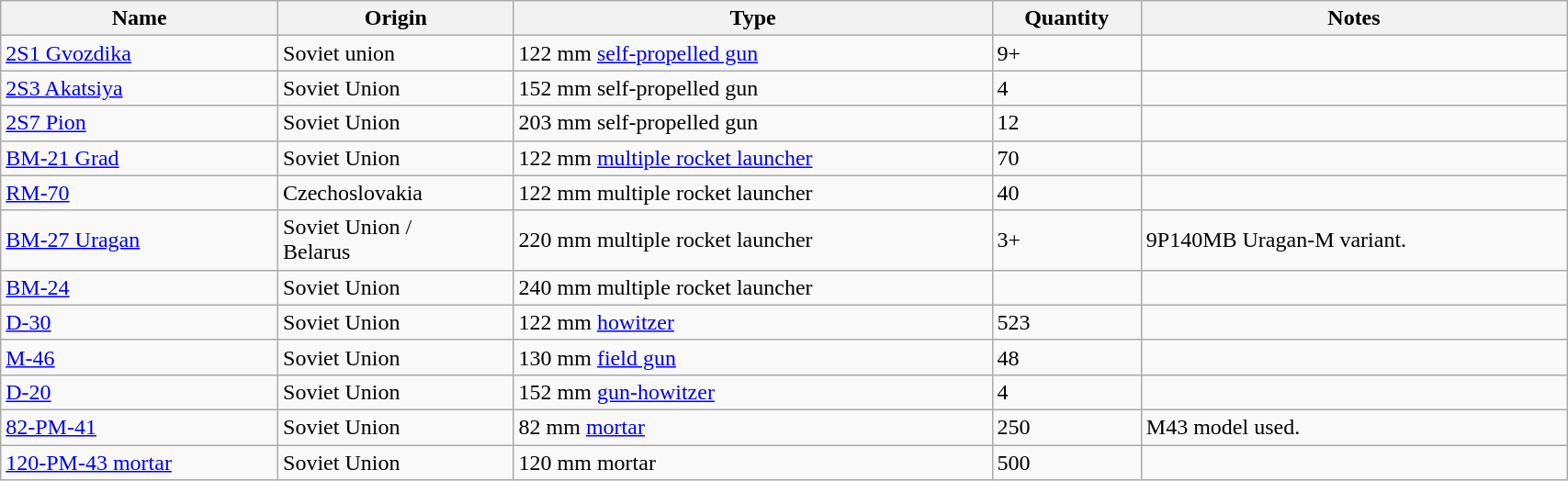<table class="wikitable sortable" style="width:90%;">
<tr>
<th>Name</th>
<th>Origin</th>
<th>Type</th>
<th>Quantity</th>
<th>Notes</th>
</tr>
<tr>
<td><a href='#'>2S1 Gvozdika</a></td>
<td>Soviet union</td>
<td>122 mm <a href='#'>self-propelled gun</a></td>
<td>9+</td>
<td></td>
</tr>
<tr>
<td><a href='#'>2S3 Akatsiya</a></td>
<td>Soviet Union</td>
<td>152 mm self-propelled gun</td>
<td>4</td>
<td></td>
</tr>
<tr>
<td><a href='#'>2S7 Pion</a></td>
<td>Soviet Union</td>
<td>203 mm self-propelled gun</td>
<td>12</td>
<td></td>
</tr>
<tr>
<td><a href='#'>BM-21 Grad</a></td>
<td>Soviet Union</td>
<td>122 mm <a href='#'>multiple rocket launcher</a></td>
<td>70</td>
<td></td>
</tr>
<tr>
<td><a href='#'>RM-70</a></td>
<td>Czechoslovakia</td>
<td>122 mm multiple rocket launcher</td>
<td>40</td>
<td></td>
</tr>
<tr>
<td><a href='#'>BM-27 Uragan</a></td>
<td>Soviet Union /<br>Belarus</td>
<td>220 mm multiple rocket launcher</td>
<td>3+</td>
<td>9P140MB Uragan-M variant.</td>
</tr>
<tr>
<td><a href='#'>BM-24</a></td>
<td>Soviet Union</td>
<td>240 mm multiple rocket launcher</td>
<td></td>
<td></td>
</tr>
<tr>
<td><a href='#'>D-30</a></td>
<td>Soviet Union</td>
<td>122 mm <a href='#'>howitzer</a></td>
<td>523</td>
<td></td>
</tr>
<tr>
<td><a href='#'>M-46</a></td>
<td>Soviet Union</td>
<td>130 mm <a href='#'>field gun</a></td>
<td>48</td>
<td></td>
</tr>
<tr>
<td><a href='#'>D-20</a></td>
<td>Soviet Union</td>
<td>152 mm <a href='#'>gun-howitzer</a></td>
<td>4</td>
<td></td>
</tr>
<tr>
<td><a href='#'>82-PM-41</a></td>
<td>Soviet Union</td>
<td>82 mm <a href='#'>mortar</a></td>
<td>250</td>
<td>M43 model used.</td>
</tr>
<tr>
<td><a href='#'>120-PM-43 mortar</a></td>
<td>Soviet Union</td>
<td>120 mm mortar</td>
<td>500</td>
<td></td>
</tr>
</table>
